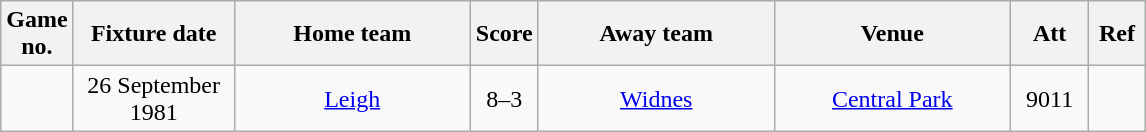<table class="wikitable" style="text-align:center;">
<tr>
<th width=20 abbr="No">Game no.</th>
<th width=100 abbr="Date">Fixture date</th>
<th width=150 abbr="Home Team">Home team</th>
<th width=20 abbr="Score">Score</th>
<th width=150 abbr="Away Team">Away team</th>
<th width=150 abbr="Venue">Venue</th>
<th width=45 abbr="Att">Att</th>
<th width=30 abbr="Ref">Ref</th>
</tr>
<tr>
<td></td>
<td>26 September 1981</td>
<td><a href='#'>Leigh</a></td>
<td>8–3</td>
<td><a href='#'>Widnes</a></td>
<td><a href='#'>Central Park</a></td>
<td>9011</td>
<td></td>
</tr>
</table>
